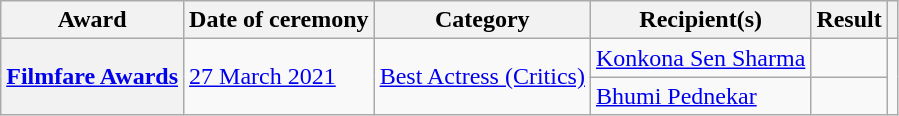<table class="wikitable plainrowheaders sortable">
<tr>
<th scope="col">Award</th>
<th scope="col">Date of ceremony</th>
<th scope="col">Category</th>
<th scope="col">Recipient(s)</th>
<th scope="col" class="unsortable">Result</th>
<th scope="col" class="unsortable"></th>
</tr>
<tr>
<th scope="row" rowspan="2"><a href='#'>Filmfare Awards</a></th>
<td rowspan="2"><a href='#'>27 March 2021</a></td>
<td rowspan="2"><a href='#'>Best Actress (Critics)</a></td>
<td><a href='#'>Konkona Sen Sharma</a></td>
<td></td>
<td style="text-align:center;" rowspan="2"></td>
</tr>
<tr>
<td><a href='#'>Bhumi Pednekar</a></td>
<td></td>
</tr>
</table>
